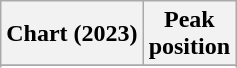<table class="wikitable sortable plainrowheaders" style="text-align:center">
<tr>
<th scope="col">Chart (2023)</th>
<th scope="col">Peak<br>position</th>
</tr>
<tr>
</tr>
<tr>
</tr>
</table>
